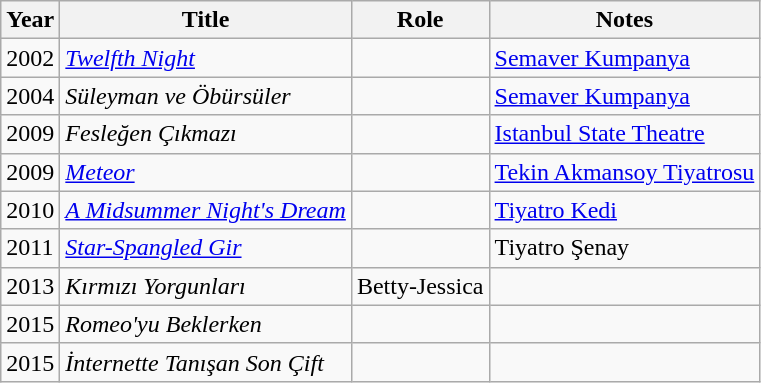<table class="wikitable sortable">
<tr>
<th>Year</th>
<th>Title</th>
<th>Role</th>
<th>Notes</th>
</tr>
<tr>
<td>2002</td>
<td><em><a href='#'>Twelfth Night</a></em></td>
<td></td>
<td><a href='#'>Semaver Kumpanya</a></td>
</tr>
<tr>
<td>2004</td>
<td><em>Süleyman ve Öbürsüler</em></td>
<td></td>
<td><a href='#'>Semaver Kumpanya</a></td>
</tr>
<tr>
<td>2009</td>
<td><em>Fesleğen Çıkmazı</em></td>
<td></td>
<td><a href='#'>Istanbul State Theatre</a></td>
</tr>
<tr>
<td>2009</td>
<td><em><a href='#'>Meteor</a></em></td>
<td></td>
<td><a href='#'>Tekin Akmansoy Tiyatrosu</a></td>
</tr>
<tr>
<td>2010</td>
<td><em><a href='#'>A Midsummer Night's Dream</a></em></td>
<td></td>
<td><a href='#'>Tiyatro Kedi</a></td>
</tr>
<tr>
<td>2011</td>
<td><em><a href='#'>Star-Spangled Gir</a></em></td>
<td></td>
<td>Tiyatro Şenay</td>
</tr>
<tr>
<td>2013</td>
<td><em>Kırmızı Yorgunları</em></td>
<td>Betty-Jessica</td>
<td></td>
</tr>
<tr>
<td>2015</td>
<td><em>Romeo'yu Beklerken</em></td>
<td></td>
<td></td>
</tr>
<tr>
<td>2015</td>
<td><em>İnternette Tanışan Son Çift</em></td>
<td></td>
<td></td>
</tr>
</table>
